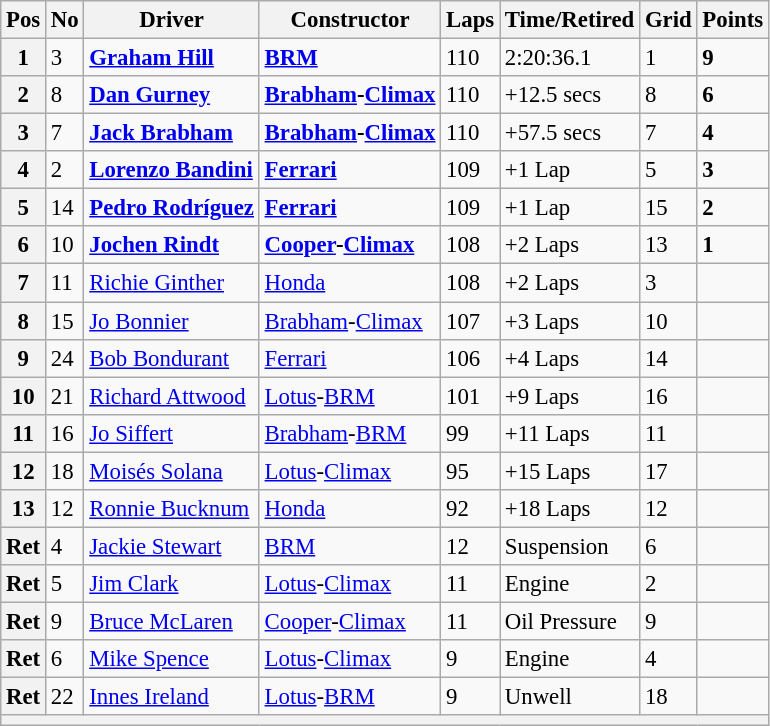<table class="wikitable" style="font-size: 95%;">
<tr>
<th>Pos</th>
<th>No</th>
<th>Driver</th>
<th>Constructor</th>
<th>Laps</th>
<th>Time/Retired</th>
<th>Grid</th>
<th>Points</th>
</tr>
<tr>
<th>1</th>
<td>3</td>
<td> <strong><a href='#'>Graham Hill</a></strong></td>
<td><strong><a href='#'>BRM</a></strong></td>
<td>110</td>
<td>2:20:36.1</td>
<td>1</td>
<td><strong>9</strong></td>
</tr>
<tr>
<th>2</th>
<td>8</td>
<td> <strong><a href='#'>Dan Gurney</a></strong></td>
<td><strong><a href='#'>Brabham</a>-<a href='#'>Climax</a></strong></td>
<td>110</td>
<td>+12.5 secs</td>
<td>8</td>
<td><strong>6</strong></td>
</tr>
<tr>
<th>3</th>
<td>7</td>
<td> <strong><a href='#'>Jack Brabham</a></strong></td>
<td><strong><a href='#'>Brabham</a>-<a href='#'>Climax</a></strong></td>
<td>110</td>
<td>+57.5 secs</td>
<td>7</td>
<td><strong>4</strong></td>
</tr>
<tr>
<th>4</th>
<td>2</td>
<td> <strong><a href='#'>Lorenzo Bandini</a></strong></td>
<td><strong><a href='#'>Ferrari</a></strong></td>
<td>109</td>
<td>+1 Lap</td>
<td>5</td>
<td><strong>3</strong></td>
</tr>
<tr>
<th>5</th>
<td>14</td>
<td> <strong><a href='#'>Pedro Rodríguez</a></strong></td>
<td><strong><a href='#'>Ferrari</a></strong></td>
<td>109</td>
<td>+1 Lap</td>
<td>15</td>
<td><strong>2</strong></td>
</tr>
<tr>
<th>6</th>
<td>10</td>
<td> <strong><a href='#'>Jochen Rindt</a></strong></td>
<td><strong><a href='#'>Cooper</a>-<a href='#'>Climax</a></strong></td>
<td>108</td>
<td>+2 Laps</td>
<td>13</td>
<td><strong>1</strong></td>
</tr>
<tr>
<th>7</th>
<td>11</td>
<td> <a href='#'>Richie Ginther</a></td>
<td><a href='#'>Honda</a></td>
<td>108</td>
<td>+2 Laps</td>
<td>3</td>
<td></td>
</tr>
<tr>
<th>8</th>
<td>15</td>
<td> <a href='#'>Jo Bonnier</a></td>
<td><a href='#'>Brabham</a>-<a href='#'>Climax</a></td>
<td>107</td>
<td>+3 Laps</td>
<td>10</td>
<td></td>
</tr>
<tr>
<th>9</th>
<td>24</td>
<td> <a href='#'>Bob Bondurant</a></td>
<td><a href='#'>Ferrari</a></td>
<td>106</td>
<td>+4 Laps</td>
<td>14</td>
<td></td>
</tr>
<tr>
<th>10</th>
<td>21</td>
<td> <a href='#'>Richard Attwood</a></td>
<td><a href='#'>Lotus</a>-<a href='#'>BRM</a></td>
<td>101</td>
<td>+9 Laps</td>
<td>16</td>
<td></td>
</tr>
<tr>
<th>11</th>
<td>16</td>
<td> <a href='#'>Jo Siffert</a></td>
<td><a href='#'>Brabham</a>-<a href='#'>BRM</a></td>
<td>99</td>
<td>+11 Laps</td>
<td>11</td>
<td></td>
</tr>
<tr>
<th>12</th>
<td>18</td>
<td> <a href='#'>Moisés Solana</a></td>
<td><a href='#'>Lotus</a>-<a href='#'>Climax</a></td>
<td>95</td>
<td>+15 Laps</td>
<td>17</td>
<td></td>
</tr>
<tr>
<th>13</th>
<td>12</td>
<td> <a href='#'>Ronnie Bucknum</a></td>
<td><a href='#'>Honda</a></td>
<td>92</td>
<td>+18 Laps</td>
<td>12</td>
<td></td>
</tr>
<tr>
<th>Ret</th>
<td>4</td>
<td> <a href='#'>Jackie Stewart</a></td>
<td><a href='#'>BRM</a></td>
<td>12</td>
<td>Suspension</td>
<td>6</td>
<td></td>
</tr>
<tr>
<th>Ret</th>
<td>5</td>
<td> <a href='#'>Jim Clark</a></td>
<td><a href='#'>Lotus</a>-<a href='#'>Climax</a></td>
<td>11</td>
<td>Engine</td>
<td>2</td>
<td></td>
</tr>
<tr>
<th>Ret</th>
<td>9</td>
<td> <a href='#'>Bruce McLaren</a></td>
<td><a href='#'>Cooper</a>-<a href='#'>Climax</a></td>
<td>11</td>
<td>Oil Pressure</td>
<td>9</td>
<td></td>
</tr>
<tr>
<th>Ret</th>
<td>6</td>
<td> <a href='#'>Mike Spence</a></td>
<td><a href='#'>Lotus</a>-<a href='#'>Climax</a></td>
<td>9</td>
<td>Engine</td>
<td>4</td>
<td></td>
</tr>
<tr>
<th>Ret</th>
<td>22</td>
<td> <a href='#'>Innes Ireland</a></td>
<td><a href='#'>Lotus</a>-<a href='#'>BRM</a></td>
<td>9</td>
<td>Unwell</td>
<td>18</td>
<td></td>
</tr>
<tr>
<th colspan="8"></th>
</tr>
</table>
